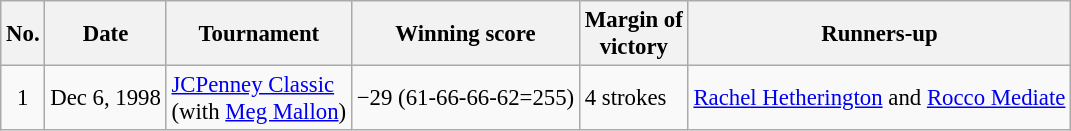<table class="wikitable" style="font-size:95%;">
<tr>
<th>No.</th>
<th>Date</th>
<th>Tournament</th>
<th>Winning score</th>
<th>Margin of<br>victory</th>
<th>Runners-up</th>
</tr>
<tr>
<td align=center>1</td>
<td align=right>Dec 6, 1998</td>
<td><a href='#'>JCPenney Classic</a><br>(with  <a href='#'>Meg Mallon</a>)</td>
<td>−29 (61-66-66-62=255)</td>
<td>4 strokes</td>
<td> <a href='#'>Rachel Hetherington</a> and  <a href='#'>Rocco Mediate</a></td>
</tr>
</table>
